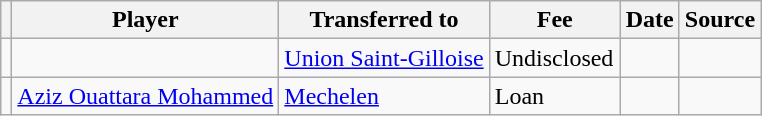<table class="wikitable plainrowheaders sortable">
<tr>
<th></th>
<th scope="col">Player</th>
<th>Transferred to</th>
<th style="width: 80px;">Fee</th>
<th scope="col">Date</th>
<th scope="col">Source</th>
</tr>
<tr>
<td align="center"></td>
<td> </td>
<td> <a href='#'>Union Saint-Gilloise</a></td>
<td>Undisclosed</td>
<td></td>
<td></td>
</tr>
<tr>
<td align="center"></td>
<td> <a href='#'>Aziz Ouattara Mohammed</a></td>
<td> <a href='#'>Mechelen</a></td>
<td>Loan</td>
<td></td>
<td></td>
</tr>
</table>
